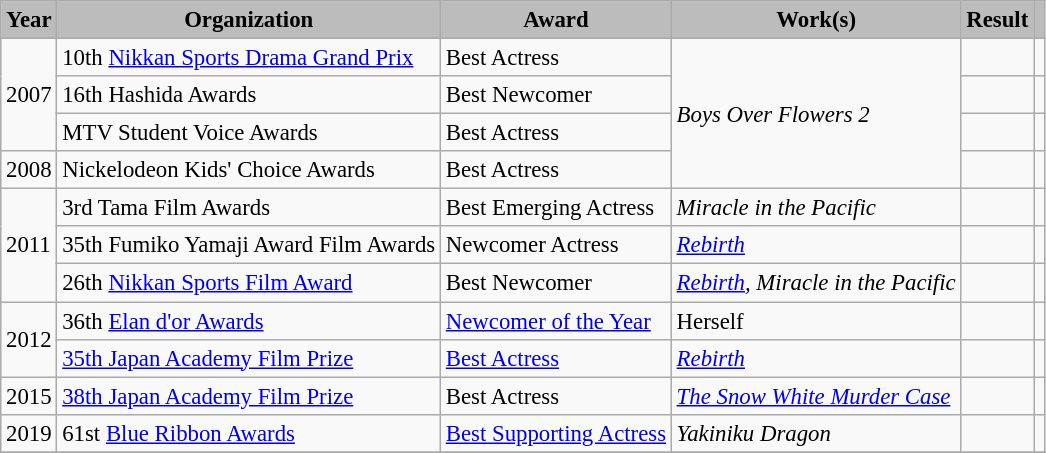<table class="wikitable" style="font-size:95%;">
<tr>
<th style="background-color: #BCBCBC">Year</th>
<th style="background-color: #BCBCBC">Organization</th>
<th style="background-color: #BCBCBC">Award</th>
<th style="background-color: #BCBCBC">Work(s)</th>
<th style="background-color: #BCBCBC">Result</th>
<th style="background-color: #BCBCBC"></th>
</tr>
<tr>
<td rowspan="3">2007</td>
<td>10th <a href='#'>Nikkan Sports Drama Grand Prix</a></td>
<td>Best Actress</td>
<td rowspan="4"><em>Boys Over Flowers 2</em></td>
<td></td>
<td></td>
</tr>
<tr>
<td>16th Hashida Awards</td>
<td>Best Newcomer</td>
<td></td>
<td></td>
</tr>
<tr>
<td>MTV Student Voice Awards</td>
<td>Best Actress</td>
<td></td>
<td></td>
</tr>
<tr>
<td rowspan="1">2008</td>
<td>Nickelodeon Kids' Choice Awards</td>
<td>Best Actress</td>
<td></td>
<td></td>
</tr>
<tr>
<td rowspan="3">2011</td>
<td>3rd Tama Film Awards</td>
<td>Best Emerging Actress</td>
<td rowspan="1"><em>Miracle in the Pacific</em></td>
<td></td>
<td></td>
</tr>
<tr>
<td>35th Fumiko Yamaji Award Film Awards</td>
<td>Newcomer Actress</td>
<td rowspan="1"><em><a href='#'>Rebirth</a></em></td>
<td></td>
<td></td>
</tr>
<tr>
<td>26th <a href='#'>Nikkan Sports Film Award</a></td>
<td>Best Newcomer</td>
<td rowspan="1"><em><a href='#'>Rebirth</a>, Miracle in the Pacific</em></td>
<td></td>
<td></td>
</tr>
<tr>
<td rowspan="2">2012</td>
<td>36th <a href='#'>Elan d'or Awards</a></td>
<td><a href='#'>Newcomer of the Year</a></td>
<td>Herself</td>
<td></td>
<td></td>
</tr>
<tr>
<td><a href='#'>35th Japan Academy Film Prize</a></td>
<td><a href='#'>Best Actress</a></td>
<td><em><a href='#'>Rebirth</a></em></td>
<td></td>
<td></td>
</tr>
<tr>
<td rowspan="1">2015</td>
<td><a href='#'>38th Japan Academy Film Prize</a></td>
<td>Best Actress</td>
<td rowspan="1"><em><a href='#'>The Snow White Murder Case</a></em></td>
<td></td>
<td></td>
</tr>
<tr>
<td rowspan=1>2019</td>
<td>61st <a href='#'>Blue Ribbon Awards</a></td>
<td><a href='#'>Best Supporting Actress</a></td>
<td><em>Yakiniku Dragon</em></td>
<td></td>
<td></td>
</tr>
<tr>
</tr>
</table>
